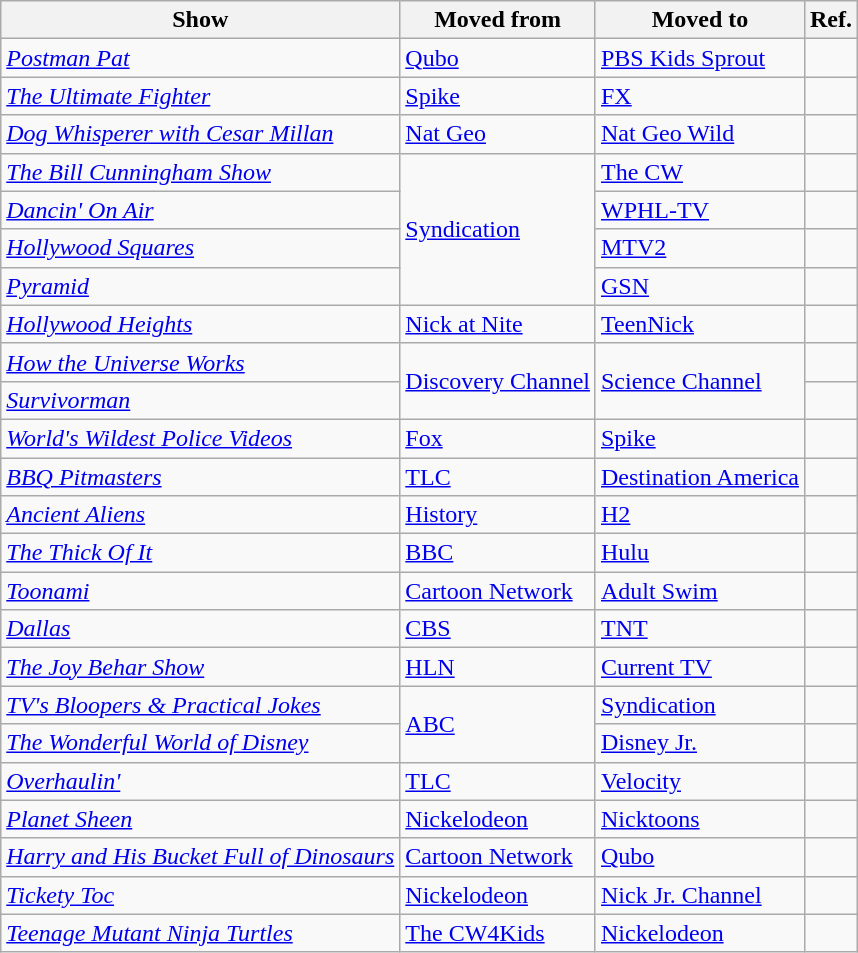<table class="wikitable sortable">
<tr ">
<th>Show</th>
<th>Moved from</th>
<th>Moved to</th>
<th>Ref.</th>
</tr>
<tr>
<td><em><a href='#'>Postman Pat</a></em></td>
<td><a href='#'>Qubo</a></td>
<td><a href='#'>PBS Kids Sprout</a></td>
<td></td>
</tr>
<tr>
<td><em><a href='#'>The Ultimate Fighter</a></em></td>
<td><a href='#'>Spike</a></td>
<td><a href='#'>FX</a></td>
<td></td>
</tr>
<tr>
<td><em><a href='#'>Dog Whisperer with Cesar Millan</a></em></td>
<td><a href='#'>Nat Geo</a></td>
<td><a href='#'>Nat Geo Wild</a></td>
<td></td>
</tr>
<tr>
<td><em><a href='#'>The Bill Cunningham Show</a></em></td>
<td rowspan="4"><a href='#'>Syndication</a></td>
<td><a href='#'>The CW</a></td>
<td></td>
</tr>
<tr>
<td><em><a href='#'>Dancin' On Air</a></em></td>
<td><a href='#'>WPHL-TV</a></td>
<td></td>
</tr>
<tr>
<td><em><a href='#'>Hollywood Squares</a></em></td>
<td><a href='#'>MTV2</a></td>
<td></td>
</tr>
<tr>
<td><em><a href='#'>Pyramid</a></em></td>
<td><a href='#'>GSN</a></td>
<td></td>
</tr>
<tr>
<td><em><a href='#'>Hollywood Heights</a></em></td>
<td><a href='#'>Nick at Nite</a></td>
<td><a href='#'>TeenNick</a></td>
<td></td>
</tr>
<tr>
<td><em><a href='#'>How the Universe Works</a></em></td>
<td rowspan="2"><a href='#'>Discovery Channel</a></td>
<td rowspan="2"><a href='#'>Science Channel</a></td>
<td></td>
</tr>
<tr>
<td><em><a href='#'>Survivorman</a></em></td>
<td></td>
</tr>
<tr>
<td><em><a href='#'>World's Wildest Police Videos</a></em></td>
<td><a href='#'>Fox</a></td>
<td><a href='#'>Spike</a></td>
<td></td>
</tr>
<tr>
<td><em><a href='#'>BBQ Pitmasters</a></em></td>
<td><a href='#'>TLC</a></td>
<td><a href='#'>Destination America</a></td>
<td></td>
</tr>
<tr>
<td><em><a href='#'>Ancient Aliens</a></em></td>
<td><a href='#'>History</a></td>
<td><a href='#'>H2</a></td>
<td></td>
</tr>
<tr>
<td><em><a href='#'>The Thick Of It</a></em></td>
<td><a href='#'>BBC</a></td>
<td><a href='#'>Hulu</a></td>
<td></td>
</tr>
<tr>
<td><em><a href='#'>Toonami</a></em></td>
<td><a href='#'>Cartoon Network</a></td>
<td><a href='#'>Adult Swim</a></td>
<td></td>
</tr>
<tr>
<td><em><a href='#'>Dallas</a></em></td>
<td><a href='#'>CBS</a></td>
<td><a href='#'>TNT</a></td>
<td></td>
</tr>
<tr>
<td><em><a href='#'>The Joy Behar Show</a></em></td>
<td><a href='#'>HLN</a></td>
<td><a href='#'>Current TV</a></td>
<td></td>
</tr>
<tr>
<td><em><a href='#'>TV's Bloopers & Practical Jokes</a></em></td>
<td rowspan="2"><a href='#'>ABC</a></td>
<td><a href='#'>Syndication</a></td>
<td></td>
</tr>
<tr>
<td><em><a href='#'>The Wonderful World of Disney</a></em></td>
<td><a href='#'>Disney Jr.</a></td>
<td></td>
</tr>
<tr>
<td><em><a href='#'>Overhaulin'</a></em></td>
<td><a href='#'>TLC</a></td>
<td><a href='#'>Velocity</a></td>
<td></td>
</tr>
<tr>
<td><em><a href='#'>Planet Sheen</a></em></td>
<td><a href='#'>Nickelodeon</a></td>
<td><a href='#'>Nicktoons</a></td>
<td></td>
</tr>
<tr>
<td><em><a href='#'>Harry and His Bucket Full of Dinosaurs</a></em></td>
<td><a href='#'>Cartoon Network</a></td>
<td><a href='#'>Qubo</a></td>
<td></td>
</tr>
<tr>
<td><em><a href='#'>Tickety Toc</a></em></td>
<td><a href='#'>Nickelodeon</a></td>
<td><a href='#'>Nick Jr. Channel</a></td>
<td></td>
</tr>
<tr>
<td><em><a href='#'>Teenage Mutant Ninja Turtles</a></em></td>
<td><a href='#'>The CW4Kids</a></td>
<td><a href='#'>Nickelodeon</a></td>
<td></td>
</tr>
</table>
